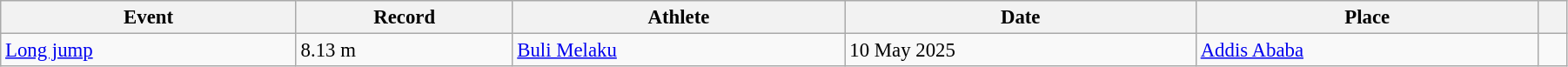<table class="wikitable" style="font-size:95%; width: 95%;">
<tr>
<th>Event</th>
<th>Record</th>
<th>Athlete</th>
<th>Date</th>
<th>Place</th>
<th></th>
</tr>
<tr>
<td><a href='#'>Long jump</a></td>
<td>8.13 m   </td>
<td><a href='#'>Buli Melaku</a></td>
<td>10 May 2025</td>
<td><a href='#'>Addis Ababa</a></td>
<td></td>
</tr>
</table>
